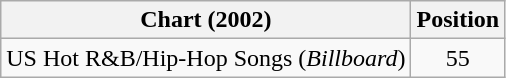<table class="wikitable">
<tr>
<th>Chart (2002)</th>
<th>Position</th>
</tr>
<tr>
<td>US Hot R&B/Hip-Hop Songs (<em>Billboard</em>)</td>
<td style="text-align:center">55</td>
</tr>
</table>
